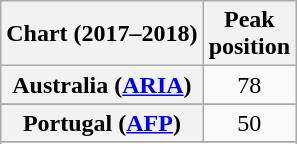<table class="wikitable sortable plainrowheaders" style="text-align:center">
<tr>
<th scope="col">Chart (2017–2018)</th>
<th scope="col">Peak<br>position</th>
</tr>
<tr>
<th scope="row">Australia (<a href='#'>ARIA</a>)</th>
<td>78</td>
</tr>
<tr>
</tr>
<tr>
</tr>
<tr>
</tr>
<tr>
</tr>
<tr>
</tr>
<tr>
<th scope="row">Portugal (<a href='#'>AFP</a>)</th>
<td>50</td>
</tr>
<tr>
</tr>
<tr>
</tr>
<tr>
</tr>
<tr>
</tr>
<tr>
</tr>
<tr>
</tr>
<tr>
</tr>
<tr>
</tr>
</table>
